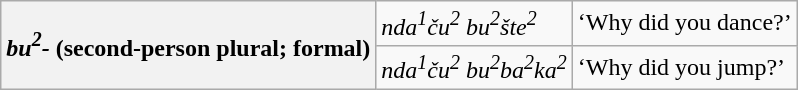<table class="wikitable">
<tr>
<th rowspan="2"><em>bu<sup>2</sup>-</em> (second-person  plural; formal)</th>
<td><em>nda<sup>1</sup>ču<sup>2</sup>  bu<sup>2</sup>šte<sup>2</sup></em></td>
<td>‘Why did you  dance?’</td>
</tr>
<tr>
<td><em>nda<sup>1</sup>ču<sup>2</sup>  bu<sup>2</sup>ba<sup>2</sup>ka<sup>2</sup></em></td>
<td>‘Why did you jump?’</td>
</tr>
</table>
